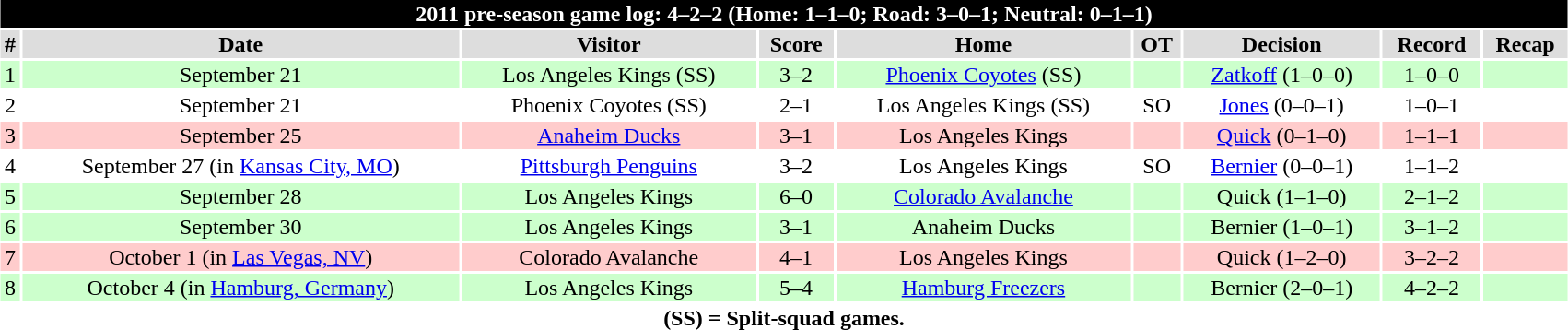<table class="toccolours collapsible collapsed"  style="width:90%; clear:both; margin:1.5em auto; text-align:center;">
<tr>
<th colspan=11 style="background:black; color:#FFFFFF;">2011 pre-season game log: 4–2–2 (Home: 1–1–0; Road: 3–0–1; Neutral: 0–1–1)</th>
</tr>
<tr style="text-align:center; background:#ddd;">
<td><strong>#</strong></td>
<td><strong>Date</strong></td>
<td><strong>Visitor</strong></td>
<td><strong>Score</strong></td>
<td><strong>Home</strong></td>
<td><strong>OT</strong></td>
<td><strong>Decision</strong></td>
<td><strong>Record</strong></td>
<td><strong>Recap</strong></td>
</tr>
<tr style="text-align:center; background:#cfc;">
<td>1</td>
<td>September 21</td>
<td>Los Angeles Kings (SS)</td>
<td>3–2</td>
<td><a href='#'>Phoenix Coyotes</a> (SS)</td>
<td></td>
<td><a href='#'>Zatkoff</a> (1–0–0)</td>
<td>1–0–0</td>
<td></td>
</tr>
<tr style="text-align:center; background:white;">
<td>2</td>
<td>September 21</td>
<td>Phoenix Coyotes (SS)</td>
<td>2–1</td>
<td>Los Angeles Kings (SS)</td>
<td>SO</td>
<td><a href='#'>Jones</a> (0–0–1)</td>
<td>1–0–1</td>
<td></td>
</tr>
<tr style="text-align:center; background:#fcc;">
<td>3</td>
<td>September 25</td>
<td><a href='#'>Anaheim Ducks</a></td>
<td>3–1</td>
<td>Los Angeles Kings</td>
<td></td>
<td><a href='#'>Quick</a> (0–1–0)</td>
<td>1–1–1</td>
<td></td>
</tr>
<tr style="text-align:center; background:white;">
<td>4</td>
<td>September 27 (in <a href='#'>Kansas City, MO</a>)</td>
<td><a href='#'>Pittsburgh Penguins</a></td>
<td>3–2</td>
<td>Los Angeles Kings</td>
<td>SO</td>
<td><a href='#'>Bernier</a> (0–0–1)</td>
<td>1–1–2</td>
<td></td>
</tr>
<tr style="text-align:center; background:#cfc;">
<td>5</td>
<td>September 28</td>
<td>Los Angeles Kings</td>
<td>6–0</td>
<td><a href='#'>Colorado Avalanche</a></td>
<td></td>
<td>Quick (1–1–0)</td>
<td>2–1–2</td>
<td></td>
</tr>
<tr style="text-align:center; background:#cfc;">
<td>6</td>
<td>September 30</td>
<td>Los Angeles Kings</td>
<td>3–1</td>
<td>Anaheim Ducks</td>
<td></td>
<td>Bernier (1–0–1)</td>
<td>3–1–2</td>
<td></td>
</tr>
<tr style="text-align:center; background:#fcc;">
<td>7</td>
<td>October 1 (in <a href='#'>Las Vegas, NV</a>)</td>
<td>Colorado Avalanche</td>
<td>4–1</td>
<td>Los Angeles Kings</td>
<td></td>
<td>Quick (1–2–0)</td>
<td>3–2–2</td>
<td></td>
</tr>
<tr style="text-align:center; background:#cfc;">
<td>8</td>
<td>October 4 (in <a href='#'>Hamburg, Germany</a>)</td>
<td>Los Angeles Kings</td>
<td>5–4</td>
<td><a href='#'>Hamburg Freezers</a></td>
<td></td>
<td>Bernier (2–0–1)</td>
<td>4–2–2</td>
<td></td>
</tr>
<tr style="text-align:center;">
<th colspan=11>(SS) = Split-squad games.</th>
</tr>
</table>
